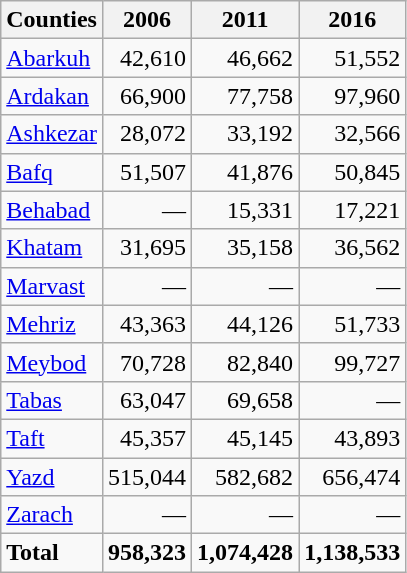<table class="wikitable">
<tr>
<th>Counties</th>
<th>2006</th>
<th>2011</th>
<th>2016</th>
</tr>
<tr>
<td><a href='#'>Abarkuh</a></td>
<td style="text-align: right;">42,610</td>
<td style="text-align: right;">46,662</td>
<td style="text-align: right;">51,552</td>
</tr>
<tr>
<td><a href='#'>Ardakan</a></td>
<td style="text-align: right;">66,900</td>
<td style="text-align: right;">77,758</td>
<td style="text-align: right;">97,960</td>
</tr>
<tr>
<td><a href='#'>Ashkezar</a></td>
<td style="text-align: right;">28,072</td>
<td style="text-align: right;">33,192</td>
<td style="text-align: right;">32,566</td>
</tr>
<tr>
<td><a href='#'>Bafq</a></td>
<td style="text-align: right;">51,507</td>
<td style="text-align: right;">41,876</td>
<td style="text-align: right;">50,845</td>
</tr>
<tr>
<td><a href='#'>Behabad</a></td>
<td style="text-align: right;">—</td>
<td style="text-align: right;">15,331</td>
<td style="text-align: right;">17,221</td>
</tr>
<tr>
<td><a href='#'>Khatam</a></td>
<td style="text-align: right;">31,695</td>
<td style="text-align: right;">35,158</td>
<td style="text-align: right;">36,562</td>
</tr>
<tr>
<td><a href='#'>Marvast</a></td>
<td style="text-align: right;">—</td>
<td style="text-align: right;">—</td>
<td style="text-align: right;">—</td>
</tr>
<tr>
<td><a href='#'>Mehriz</a></td>
<td style="text-align: right;">43,363</td>
<td style="text-align: right;">44,126</td>
<td style="text-align: right;">51,733</td>
</tr>
<tr>
<td><a href='#'>Meybod</a></td>
<td style="text-align: right;">70,728</td>
<td style="text-align: right;">82,840</td>
<td style="text-align: right;">99,727</td>
</tr>
<tr>
<td><a href='#'>Tabas</a></td>
<td style="text-align: right;">63,047</td>
<td style="text-align: right;">69,658</td>
<td style="text-align: right;">—</td>
</tr>
<tr>
<td><a href='#'>Taft</a></td>
<td style="text-align: right;">45,357</td>
<td style="text-align: right;">45,145</td>
<td style="text-align: right;">43,893</td>
</tr>
<tr>
<td><a href='#'>Yazd</a></td>
<td style="text-align: right;">515,044</td>
<td style="text-align: right;">582,682</td>
<td style="text-align: right;">656,474</td>
</tr>
<tr>
<td><a href='#'>Zarach</a></td>
<td style="text-align: right;">—</td>
<td style="text-align: right;">—</td>
<td style="text-align: right;">—</td>
</tr>
<tr>
<td><strong>Total</strong></td>
<td style="text-align: right;"><strong>958,323</strong></td>
<td style="text-align: right;"><strong>1,074,428</strong></td>
<td style="text-align: right;"><strong>1,138,533</strong></td>
</tr>
</table>
